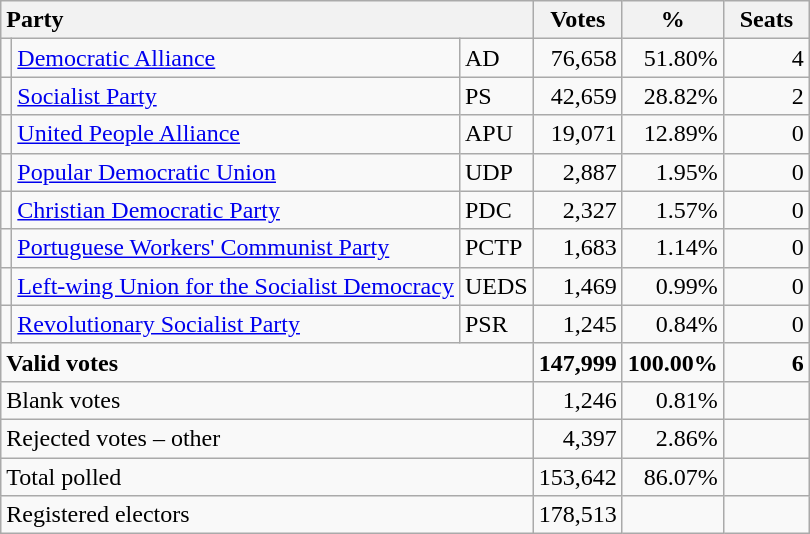<table class="wikitable" border="1" style="text-align:right;">
<tr>
<th style="text-align:left;" colspan=3>Party</th>
<th align=center width="50">Votes</th>
<th align=center width="50">%</th>
<th align=center width="50">Seats</th>
</tr>
<tr>
<td></td>
<td align=left><a href='#'>Democratic Alliance</a></td>
<td align=left>AD</td>
<td>76,658</td>
<td>51.80%</td>
<td>4</td>
</tr>
<tr>
<td></td>
<td align=left><a href='#'>Socialist Party</a></td>
<td align=left>PS</td>
<td>42,659</td>
<td>28.82%</td>
<td>2</td>
</tr>
<tr>
<td></td>
<td align=left><a href='#'>United People Alliance</a></td>
<td align=left>APU</td>
<td>19,071</td>
<td>12.89%</td>
<td>0</td>
</tr>
<tr>
<td></td>
<td align=left><a href='#'>Popular Democratic Union</a></td>
<td align=left>UDP</td>
<td>2,887</td>
<td>1.95%</td>
<td>0</td>
</tr>
<tr>
<td></td>
<td align=left style="white-space: nowrap;"><a href='#'>Christian Democratic Party</a></td>
<td align=left>PDC</td>
<td>2,327</td>
<td>1.57%</td>
<td>0</td>
</tr>
<tr>
<td></td>
<td align=left><a href='#'>Portuguese Workers' Communist Party</a></td>
<td align=left>PCTP</td>
<td>1,683</td>
<td>1.14%</td>
<td>0</td>
</tr>
<tr>
<td></td>
<td align=left><a href='#'>Left-wing Union for the Socialist Democracy</a></td>
<td align=left>UEDS</td>
<td>1,469</td>
<td>0.99%</td>
<td>0</td>
</tr>
<tr>
<td></td>
<td align=left><a href='#'>Revolutionary Socialist Party</a></td>
<td align=left>PSR</td>
<td>1,245</td>
<td>0.84%</td>
<td>0</td>
</tr>
<tr style="font-weight:bold">
<td align=left colspan=3>Valid votes</td>
<td>147,999</td>
<td>100.00%</td>
<td>6</td>
</tr>
<tr>
<td align=left colspan=3>Blank votes</td>
<td>1,246</td>
<td>0.81%</td>
<td></td>
</tr>
<tr>
<td align=left colspan=3>Rejected votes – other</td>
<td>4,397</td>
<td>2.86%</td>
<td></td>
</tr>
<tr>
<td align=left colspan=3>Total polled</td>
<td>153,642</td>
<td>86.07%</td>
<td></td>
</tr>
<tr>
<td align=left colspan=3>Registered electors</td>
<td>178,513</td>
<td></td>
<td></td>
</tr>
</table>
